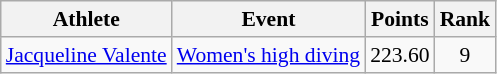<table class=wikitable style="font-size:90%;">
<tr>
<th>Athlete</th>
<th>Event</th>
<th>Points</th>
<th>Rank</th>
</tr>
<tr align=center>
<td align=left><a href='#'>Jacqueline Valente</a></td>
<td align=left><a href='#'>Women's high diving</a></td>
<td>223.60</td>
<td>9</td>
</tr>
</table>
